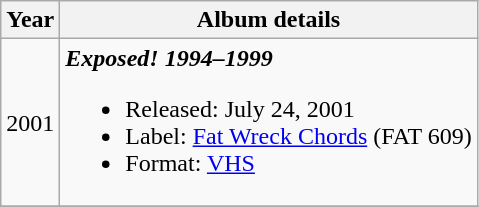<table class ="wikitable">
<tr>
<th>Year</th>
<th>Album details</th>
</tr>
<tr>
<td>2001</td>
<td><strong><em>Exposed! 1994–1999</em></strong><br><ul><li>Released: July 24, 2001</li><li>Label: <a href='#'>Fat Wreck Chords</a> (FAT 609)</li><li>Format: <a href='#'>VHS</a></li></ul></td>
</tr>
<tr>
</tr>
</table>
